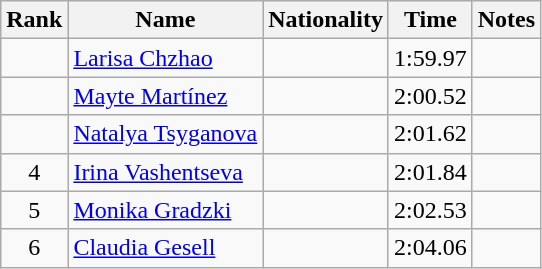<table class="wikitable sortable" style="text-align:center">
<tr>
<th>Rank</th>
<th>Name</th>
<th>Nationality</th>
<th>Time</th>
<th>Notes</th>
</tr>
<tr>
<td></td>
<td align="left"><a href='#'>Larisa Chzhao</a></td>
<td align=left></td>
<td>1:59.97</td>
<td></td>
</tr>
<tr>
<td></td>
<td align="left"><a href='#'>Mayte Martínez</a></td>
<td align=left></td>
<td>2:00.52</td>
<td></td>
</tr>
<tr>
<td></td>
<td align="left"><a href='#'>Natalya Tsyganova</a></td>
<td align=left></td>
<td>2:01.62</td>
<td></td>
</tr>
<tr>
<td>4</td>
<td align="left"><a href='#'>Irina Vashentseva</a></td>
<td align=left></td>
<td>2:01.84</td>
<td></td>
</tr>
<tr>
<td>5</td>
<td align="left"><a href='#'>Monika Gradzki</a></td>
<td align=left></td>
<td>2:02.53</td>
<td></td>
</tr>
<tr>
<td>6</td>
<td align="left"><a href='#'>Claudia Gesell</a></td>
<td align=left></td>
<td>2:04.06</td>
<td></td>
</tr>
</table>
